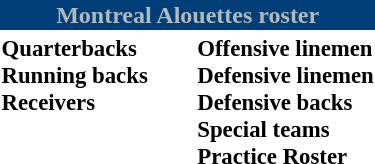<table class="toccolours" style="text-align: left;">
<tr>
<th colspan="7" style="background-color: #003E77; color:#B1B9BC; text-align:center"><strong>Montreal Alouettes roster</strong></th>
</tr>
<tr>
<td style="font-size: 95%;" valign="top"><strong>Quarterbacks</strong><br><strong>Running backs</strong><br><strong>Receivers</strong></td>
<td style="width: 25px;"></td>
<td style="font-size: 95%;" valign="top"><strong>Offensive linemen</strong><br><strong>Defensive linemen</strong><br><strong>Defensive backs</strong><br><strong>Special teams</strong><br><strong>Practice Roster</strong></td>
</tr>
<tr>
</tr>
</table>
